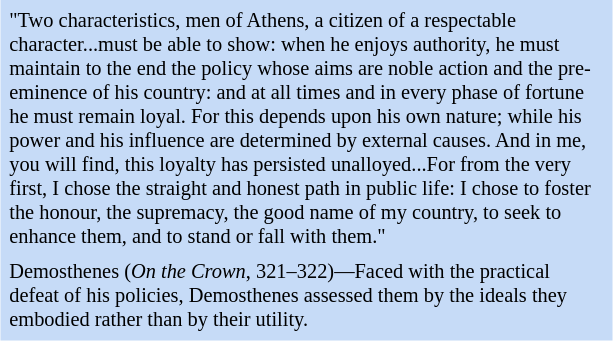<table class="toccolours" style="float: right; margin-left: 1em; margin-right: 2em; font-size: 85%; background:#c6dbf7; color:black; width:30em; max-width: 40%;" cellspacing="5">
<tr>
<td style="text-align: left;">"Two characteristics, men of Athens, a citizen of a respectable character...must be able to show: when he enjoys authority, he must maintain to the end the policy whose aims are noble action and the pre-eminence of his country: and at all times and in every phase of fortune he must remain loyal. For this depends upon his own nature; while his power and his influence are determined by external causes. And in me, you will find, this loyalty has persisted unalloyed...For from the very first, I chose the straight and honest path in public life: I chose to foster the honour, the supremacy, the good name of my country, to seek to enhance them, and to stand or fall with them."</td>
</tr>
<tr>
<td style="text-align: left;">Demosthenes (<em>On the Crown</em>, 321–322)—Faced with the practical defeat of his policies, Demosthenes assessed them by the ideals they embodied rather than by their utility.</td>
</tr>
</table>
